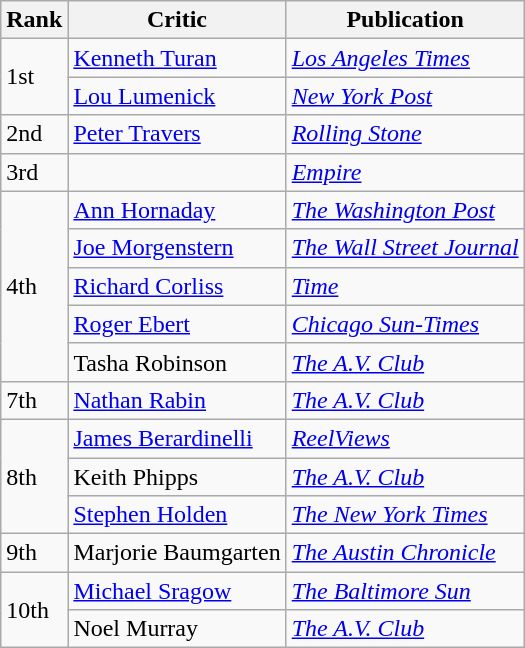<table class="wikitable sortable">
<tr>
<th class="unsortable">Rank</th>
<th class="unsortable">Critic</th>
<th class="unsortable">Publication</th>
</tr>
<tr>
<td rowspan="2">1st</td>
<td><a href='#'>Kenneth Turan</a></td>
<td><em><a href='#'>Los Angeles Times</a></em></td>
</tr>
<tr>
<td><a href='#'>Lou Lumenick</a></td>
<td><em><a href='#'>New York Post</a></em></td>
</tr>
<tr>
<td>2nd</td>
<td><a href='#'>Peter Travers</a></td>
<td><em><a href='#'>Rolling Stone</a></em></td>
</tr>
<tr>
<td>3rd</td>
<td></td>
<td><em><a href='#'>Empire</a></em></td>
</tr>
<tr>
<td rowspan="5">4th</td>
<td><a href='#'>Ann Hornaday</a></td>
<td><em><a href='#'>The Washington Post</a></em></td>
</tr>
<tr>
<td><a href='#'>Joe Morgenstern</a></td>
<td><em><a href='#'>The Wall Street Journal</a></em></td>
</tr>
<tr>
<td><a href='#'>Richard Corliss</a></td>
<td><em><a href='#'>Time</a></em></td>
</tr>
<tr>
<td><a href='#'>Roger Ebert</a></td>
<td><em><a href='#'>Chicago Sun-Times</a></em></td>
</tr>
<tr>
<td>Tasha Robinson</td>
<td><em><a href='#'>The A.V. Club</a></em></td>
</tr>
<tr>
<td>7th</td>
<td><a href='#'>Nathan Rabin</a></td>
<td><em><a href='#'>The A.V. Club</a></em></td>
</tr>
<tr>
<td rowspan="3">8th</td>
<td><a href='#'>James Berardinelli</a></td>
<td><em><a href='#'>ReelViews</a></em></td>
</tr>
<tr>
<td>Keith Phipps</td>
<td><em><a href='#'>The A.V. Club</a></em></td>
</tr>
<tr>
<td><a href='#'>Stephen Holden</a></td>
<td><em><a href='#'>The New York Times</a></em></td>
</tr>
<tr>
<td>9th</td>
<td>Marjorie Baumgarten</td>
<td><em><a href='#'>The Austin Chronicle</a></em></td>
</tr>
<tr>
<td rowspan="2">10th</td>
<td><a href='#'>Michael Sragow</a></td>
<td><em><a href='#'>The Baltimore Sun</a></em></td>
</tr>
<tr>
<td>Noel Murray</td>
<td><em><a href='#'>The A.V. Club</a></em></td>
</tr>
</table>
